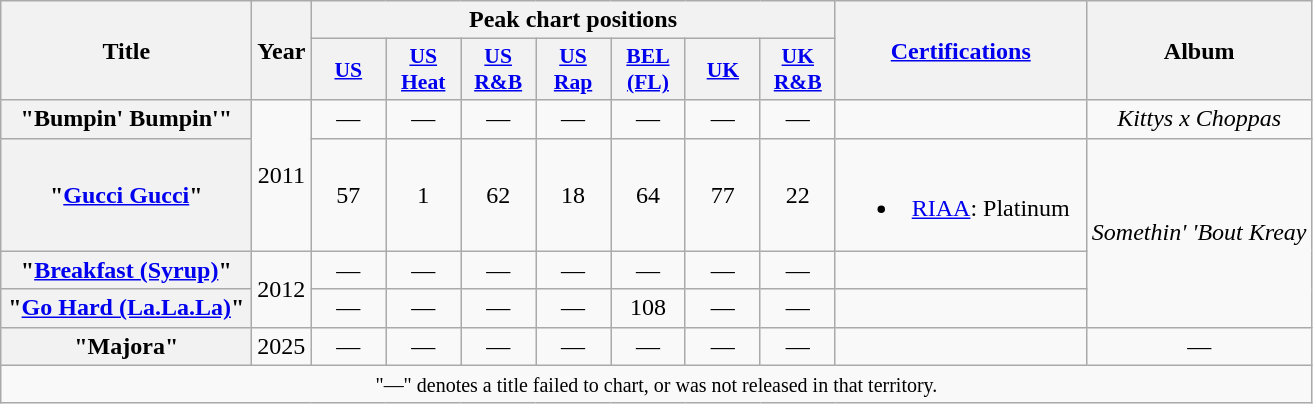<table class="wikitable plainrowheaders" style="text-align:center;">
<tr>
<th scope="col" rowspan="2" style="width:10em;">Title</th>
<th scope="col" rowspan="2">Year</th>
<th scope="col" colspan="7">Peak chart positions</th>
<th scope="col" rowspan="2" style="width:10em;"><a href='#'>Certifications</a></th>
<th scope="col" rowspan="2">Album</th>
</tr>
<tr>
<th scope="col" style="width:3em;font-size:90%;"><a href='#'>US</a><br></th>
<th scope="col" style="width:3em;font-size:90%;"><a href='#'>US Heat</a><br></th>
<th scope="col" style="width:3em;font-size:90%;"><a href='#'>US R&B</a><br></th>
<th scope="col" style="width:3em;font-size:90%;"><a href='#'>US Rap</a><br></th>
<th scope="col" style="width:3em;font-size:90%;"><a href='#'>BEL (FL)</a></th>
<th scope="col" style="width:3em;font-size:90%;"><a href='#'>UK</a><br></th>
<th scope="col" style="width:3em;font-size:90%;"><a href='#'>UK R&B</a><br></th>
</tr>
<tr>
<th scope="row">"Bumpin' Bumpin'"</th>
<td rowspan="2">2011</td>
<td>—</td>
<td>—</td>
<td>—</td>
<td>—</td>
<td>—</td>
<td>—</td>
<td>—</td>
<td></td>
<td><em>Kittys x Choppas</em></td>
</tr>
<tr>
<th scope="row">"<a href='#'>Gucci Gucci</a>"</th>
<td>57</td>
<td>1</td>
<td>62</td>
<td>18</td>
<td>64</td>
<td>77</td>
<td>22</td>
<td><br><ul><li><a href='#'>RIAA</a>: Platinum</li></ul></td>
<td rowspan="3"><em>Somethin' 'Bout Kreay</em></td>
</tr>
<tr>
<th scope="row">"<a href='#'>Breakfast (Syrup)</a>"<br></th>
<td rowspan="2">2012</td>
<td>—</td>
<td>—</td>
<td>—</td>
<td>—</td>
<td>—</td>
<td>—</td>
<td>—</td>
<td></td>
</tr>
<tr>
<th scope="row">"<a href='#'>Go Hard (La.La.La)</a>"</th>
<td>—</td>
<td>—</td>
<td>—</td>
<td>—</td>
<td>108</td>
<td>—</td>
<td>—</td>
<td></td>
</tr>
<tr>
<th scope="row">"Majora"</th>
<td rowspan="1">2025</td>
<td>—</td>
<td>—</td>
<td>—</td>
<td>—</td>
<td>—</td>
<td>—</td>
<td>—</td>
<td></td>
<td>—</td>
</tr>
<tr>
<td colspan="11"><small>"—" denotes a title failed to chart, or was not released in that territory.</small></td>
</tr>
</table>
